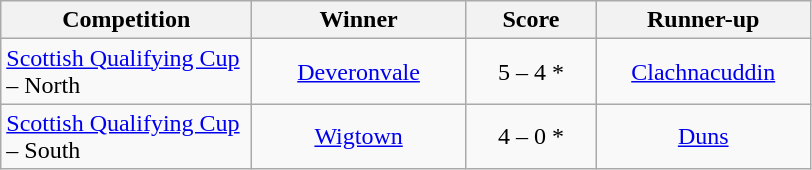<table class="wikitable" style="text-align: center;">
<tr>
<th width=160>Competition</th>
<th width=135>Winner</th>
<th width=80>Score</th>
<th width=135>Runner-up</th>
</tr>
<tr>
<td align=left><a href='#'>Scottish Qualifying Cup</a> – North</td>
<td><a href='#'>Deveronvale</a></td>
<td>5 – 4 *</td>
<td><a href='#'>Clachnacuddin</a></td>
</tr>
<tr>
<td align=left><a href='#'>Scottish Qualifying Cup</a> – South</td>
<td><a href='#'>Wigtown</a></td>
<td>4 – 0 *</td>
<td><a href='#'>Duns</a></td>
</tr>
</table>
